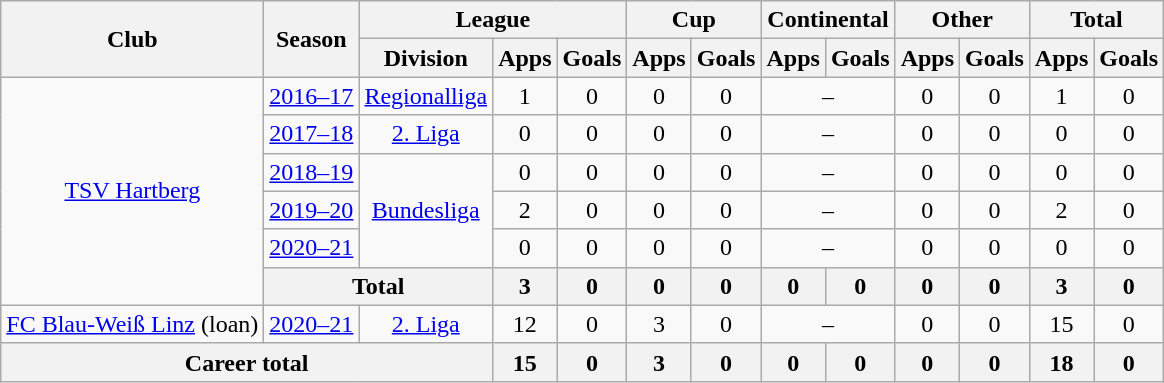<table class="wikitable" style="text-align: center">
<tr>
<th rowspan="2">Club</th>
<th rowspan="2">Season</th>
<th colspan="3">League</th>
<th colspan="2">Cup</th>
<th colspan="2">Continental</th>
<th colspan="2">Other</th>
<th colspan="2">Total</th>
</tr>
<tr>
<th>Division</th>
<th>Apps</th>
<th>Goals</th>
<th>Apps</th>
<th>Goals</th>
<th>Apps</th>
<th>Goals</th>
<th>Apps</th>
<th>Goals</th>
<th>Apps</th>
<th>Goals</th>
</tr>
<tr>
<td rowspan="6"><a href='#'>TSV Hartberg</a></td>
<td><a href='#'>2016–17</a></td>
<td><a href='#'>Regionalliga</a></td>
<td>1</td>
<td>0</td>
<td>0</td>
<td>0</td>
<td colspan="2">–</td>
<td>0</td>
<td>0</td>
<td>1</td>
<td>0</td>
</tr>
<tr>
<td><a href='#'>2017–18</a></td>
<td><a href='#'>2. Liga</a></td>
<td>0</td>
<td>0</td>
<td>0</td>
<td>0</td>
<td colspan="2">–</td>
<td>0</td>
<td>0</td>
<td>0</td>
<td>0</td>
</tr>
<tr>
<td><a href='#'>2018–19</a></td>
<td rowspan="3"><a href='#'>Bundesliga</a></td>
<td>0</td>
<td>0</td>
<td>0</td>
<td>0</td>
<td colspan="2">–</td>
<td>0</td>
<td>0</td>
<td>0</td>
<td>0</td>
</tr>
<tr>
<td><a href='#'>2019–20</a></td>
<td>2</td>
<td>0</td>
<td>0</td>
<td>0</td>
<td colspan="2">–</td>
<td>0</td>
<td>0</td>
<td>2</td>
<td>0</td>
</tr>
<tr>
<td><a href='#'>2020–21</a></td>
<td>0</td>
<td>0</td>
<td>0</td>
<td>0</td>
<td colspan="2">–</td>
<td>0</td>
<td>0</td>
<td>0</td>
<td>0</td>
</tr>
<tr>
<th colspan=2>Total</th>
<th>3</th>
<th>0</th>
<th>0</th>
<th>0</th>
<th>0</th>
<th>0</th>
<th>0</th>
<th>0</th>
<th>3</th>
<th>0</th>
</tr>
<tr>
<td><a href='#'>FC Blau-Weiß Linz</a> (loan)</td>
<td><a href='#'>2020–21</a></td>
<td><a href='#'>2. Liga</a></td>
<td>12</td>
<td>0</td>
<td>3</td>
<td>0</td>
<td colspan="2">–</td>
<td>0</td>
<td>0</td>
<td>15</td>
<td>0</td>
</tr>
<tr>
<th colspan=3>Career total</th>
<th>15</th>
<th>0</th>
<th>3</th>
<th>0</th>
<th>0</th>
<th>0</th>
<th>0</th>
<th>0</th>
<th>18</th>
<th>0</th>
</tr>
</table>
